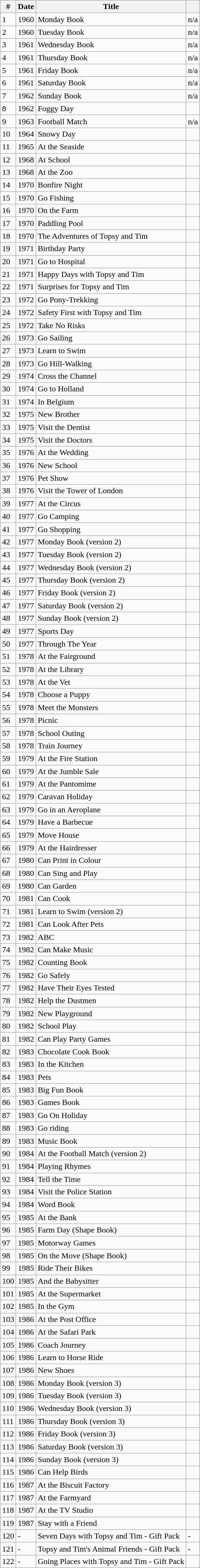<table class="wikitable collapsible">
<tr>
<th>#</th>
<th>Date</th>
<th>Title</th>
<th></th>
</tr>
<tr>
<td>1</td>
<td>1960</td>
<td>Monday Book</td>
<td>n/a</td>
</tr>
<tr>
<td>2</td>
<td>1960</td>
<td>Tuesday Book</td>
<td>n/a</td>
</tr>
<tr>
<td>3</td>
<td>1961</td>
<td>Wednesday Book</td>
<td>n/a</td>
</tr>
<tr>
<td>4</td>
<td>1961</td>
<td>Thursday Book</td>
<td>n/a</td>
</tr>
<tr>
<td>5</td>
<td>1961</td>
<td>Friday Book</td>
<td>n/a</td>
</tr>
<tr>
<td>6</td>
<td>1961</td>
<td>Saturday Book</td>
<td>n/a</td>
</tr>
<tr>
<td>7</td>
<td>1962</td>
<td>Sunday Book</td>
<td>n/a</td>
</tr>
<tr>
<td>8</td>
<td>1962</td>
<td>Foggy Day</td>
<td></td>
</tr>
<tr>
<td>9</td>
<td>1963</td>
<td>Football Match</td>
<td>n/a</td>
</tr>
<tr>
<td>10</td>
<td>1964</td>
<td>Snowy Day</td>
<td></td>
</tr>
<tr>
<td>11</td>
<td>1965</td>
<td>At the Seaside</td>
<td></td>
</tr>
<tr>
<td>12</td>
<td>1968</td>
<td>At School</td>
<td></td>
</tr>
<tr>
<td>13</td>
<td>1968</td>
<td>At the Zoo</td>
<td></td>
</tr>
<tr>
<td>14</td>
<td>1970</td>
<td>Bonfire Night</td>
<td></td>
</tr>
<tr>
<td>15</td>
<td>1970</td>
<td>Go Fishing</td>
<td></td>
</tr>
<tr>
<td>16</td>
<td>1970</td>
<td>On the Farm</td>
<td></td>
</tr>
<tr>
<td>17</td>
<td>1970</td>
<td>Paddling Pool</td>
<td></td>
</tr>
<tr>
<td>18</td>
<td>1970</td>
<td>The Adventures of Topsy and Tim</td>
<td></td>
</tr>
<tr>
<td>19</td>
<td>1971</td>
<td>Birthday Party</td>
<td></td>
</tr>
<tr>
<td>20</td>
<td>1971</td>
<td>Go to Hospital</td>
<td></td>
</tr>
<tr>
<td>21</td>
<td>1971</td>
<td>Happy Days with Topsy and Tim</td>
<td></td>
</tr>
<tr>
<td>22</td>
<td>1971</td>
<td>Surprises for Topsy and Tim</td>
<td></td>
</tr>
<tr>
<td>23</td>
<td>1972</td>
<td>Go Pony-Trekking</td>
<td></td>
</tr>
<tr>
<td>24</td>
<td>1972</td>
<td>Safety First with Topsy and Tim</td>
<td></td>
</tr>
<tr>
<td>25</td>
<td>1972</td>
<td>Take No Risks</td>
<td></td>
</tr>
<tr>
<td>26</td>
<td>1973</td>
<td>Go Sailing</td>
<td></td>
</tr>
<tr>
<td>27</td>
<td>1973</td>
<td>Learn to Swim</td>
<td></td>
</tr>
<tr>
<td>28</td>
<td>1973</td>
<td>Go Hill-Walking</td>
<td></td>
</tr>
<tr>
<td>29</td>
<td>1974</td>
<td>Cross the Channel</td>
<td></td>
</tr>
<tr>
<td>30</td>
<td>1974</td>
<td>Go to Holland</td>
<td></td>
</tr>
<tr>
<td>31</td>
<td>1974</td>
<td>In Belgium</td>
<td></td>
</tr>
<tr>
<td>32</td>
<td>1975</td>
<td>New Brother</td>
<td></td>
</tr>
<tr>
<td>33</td>
<td>1975</td>
<td>Visit the Dentist</td>
<td></td>
</tr>
<tr>
<td>34</td>
<td>1975</td>
<td>Visit the Doctors</td>
<td></td>
</tr>
<tr>
<td>35</td>
<td>1976</td>
<td>At the Wedding</td>
<td></td>
</tr>
<tr>
<td>36</td>
<td>1976</td>
<td>New School</td>
<td></td>
</tr>
<tr>
<td>37</td>
<td>1976</td>
<td>Pet Show</td>
<td></td>
</tr>
<tr>
<td>38</td>
<td>1976</td>
<td>Visit the Tower of London</td>
<td></td>
</tr>
<tr>
<td>39</td>
<td>1977</td>
<td>At the Circus</td>
<td></td>
</tr>
<tr>
<td>40</td>
<td>1977</td>
<td>Go Camping</td>
<td></td>
</tr>
<tr>
<td>41</td>
<td>1977</td>
<td>Go Shopping</td>
<td></td>
</tr>
<tr>
<td>42</td>
<td>1977</td>
<td>Monday Book (version 2)</td>
<td></td>
</tr>
<tr>
<td>43</td>
<td>1977</td>
<td>Tuesday Book (version 2)</td>
<td></td>
</tr>
<tr>
<td>44</td>
<td>1977</td>
<td>Wednesday Book (version 2)</td>
<td></td>
</tr>
<tr>
<td>45</td>
<td>1977</td>
<td>Thursday Book (version 2)</td>
<td></td>
</tr>
<tr>
<td>46</td>
<td>1977</td>
<td>Friday Book (version 2)</td>
<td></td>
</tr>
<tr>
<td>47</td>
<td>1977</td>
<td>Saturday Book (version 2)</td>
<td></td>
</tr>
<tr>
<td>48</td>
<td>1977</td>
<td>Sunday Book (version 2)</td>
<td></td>
</tr>
<tr>
<td>49</td>
<td>1977</td>
<td>Sports Day</td>
<td></td>
</tr>
<tr>
<td>50</td>
<td>1977</td>
<td>Through The Year</td>
<td></td>
</tr>
<tr>
<td>51</td>
<td>1978</td>
<td>At the Fairground</td>
<td></td>
</tr>
<tr>
<td>52</td>
<td>1978</td>
<td>At the Library</td>
<td></td>
</tr>
<tr>
<td>53</td>
<td>1978</td>
<td>At the Vet</td>
<td></td>
</tr>
<tr>
<td>54</td>
<td>1978</td>
<td>Choose a Puppy</td>
<td></td>
</tr>
<tr>
<td>55</td>
<td>1978</td>
<td>Meet the Monsters</td>
<td></td>
</tr>
<tr>
<td>56</td>
<td>1978</td>
<td>Picnic</td>
<td></td>
</tr>
<tr>
<td>57</td>
<td>1978</td>
<td>School Outing</td>
<td></td>
</tr>
<tr>
<td>58</td>
<td>1978</td>
<td>Train Journey</td>
<td></td>
</tr>
<tr>
<td>59</td>
<td>1979</td>
<td>At the Fire Station</td>
<td></td>
</tr>
<tr>
<td>60</td>
<td>1979</td>
<td>At the Jumble Sale</td>
<td></td>
</tr>
<tr>
<td>61</td>
<td>1979</td>
<td>At the Pantomime</td>
<td></td>
</tr>
<tr>
<td>62</td>
<td>1979</td>
<td>Caravan Holiday</td>
<td></td>
</tr>
<tr>
<td>63</td>
<td>1979</td>
<td>Go in an Aeroplane</td>
<td></td>
</tr>
<tr>
<td>64</td>
<td>1979</td>
<td>Have a Barbecue</td>
<td></td>
</tr>
<tr>
<td>65</td>
<td>1979</td>
<td>Move House</td>
<td></td>
</tr>
<tr>
<td>66</td>
<td>1979</td>
<td>At the Hairdresser</td>
<td></td>
</tr>
<tr>
<td>67</td>
<td>1980</td>
<td>Can Print in Colour</td>
<td></td>
</tr>
<tr>
<td>68</td>
<td>1980</td>
<td>Can Sing and Play</td>
<td></td>
</tr>
<tr>
<td>69</td>
<td>1980</td>
<td>Can Garden</td>
<td></td>
</tr>
<tr>
<td>70</td>
<td>1981</td>
<td>Can Cook</td>
<td></td>
</tr>
<tr>
<td>71</td>
<td>1981</td>
<td>Learn to Swim  (version 2)</td>
<td></td>
</tr>
<tr>
<td>72</td>
<td>1981</td>
<td>Can Look After Pets</td>
<td></td>
</tr>
<tr>
<td>73</td>
<td>1982</td>
<td>ABC</td>
<td></td>
</tr>
<tr>
<td>74</td>
<td>1982</td>
<td>Can Make Music</td>
<td></td>
</tr>
<tr>
<td>75</td>
<td>1982</td>
<td>Counting Book</td>
<td></td>
</tr>
<tr>
<td>76</td>
<td>1982</td>
<td>Go Safely</td>
<td></td>
</tr>
<tr>
<td>77</td>
<td>1982</td>
<td>Have Their Eyes Tested</td>
<td></td>
</tr>
<tr>
<td>78</td>
<td>1982</td>
<td>Help the Dustmen</td>
<td></td>
</tr>
<tr>
<td>79</td>
<td>1982</td>
<td>New Playground</td>
<td></td>
</tr>
<tr>
<td>80</td>
<td>1982</td>
<td>School Play</td>
<td></td>
</tr>
<tr>
<td>81</td>
<td>1982</td>
<td>Can Play Party Games</td>
<td></td>
</tr>
<tr>
<td>82</td>
<td>1983</td>
<td>Chocolate Cook Book</td>
<td></td>
</tr>
<tr>
<td>83</td>
<td>1983</td>
<td>In the Kitchen</td>
<td></td>
</tr>
<tr>
<td>84</td>
<td>1983</td>
<td>Pets</td>
<td></td>
</tr>
<tr>
<td>85</td>
<td>1983</td>
<td>Big Fun Book</td>
<td></td>
</tr>
<tr>
<td>86</td>
<td>1983</td>
<td>Games Book</td>
<td></td>
</tr>
<tr>
<td>87</td>
<td>1983</td>
<td>Go On Holiday</td>
<td></td>
</tr>
<tr>
<td>88</td>
<td>1983</td>
<td>Go riding</td>
<td></td>
</tr>
<tr>
<td>89</td>
<td>1983</td>
<td>Music Book</td>
<td></td>
</tr>
<tr>
<td>90</td>
<td>1984</td>
<td>At the Football Match (version 2)</td>
<td></td>
</tr>
<tr>
<td>91</td>
<td>1984</td>
<td>Playing Rhymes</td>
<td></td>
</tr>
<tr>
<td>92</td>
<td>1984</td>
<td>Tell the Time</td>
<td></td>
</tr>
<tr>
<td>93</td>
<td>1984</td>
<td>Visit the Police Station</td>
<td></td>
</tr>
<tr>
<td>94</td>
<td>1984</td>
<td>Word Book</td>
<td></td>
</tr>
<tr>
<td>95</td>
<td>1985</td>
<td>At the Bank</td>
<td></td>
</tr>
<tr>
<td>96</td>
<td>1985</td>
<td>Farm Day (Shape Book)</td>
<td></td>
</tr>
<tr>
<td>97</td>
<td>1985</td>
<td>Motorway Games</td>
<td></td>
</tr>
<tr>
<td>98</td>
<td>1985</td>
<td>On the Move (Shape Book)</td>
<td></td>
</tr>
<tr>
<td>99</td>
<td>1985</td>
<td>Ride Their Bikes</td>
<td></td>
</tr>
<tr>
<td>100</td>
<td>1985</td>
<td>And the Babysitter</td>
<td></td>
</tr>
<tr>
<td>101</td>
<td>1985</td>
<td>At the Supermarket</td>
<td></td>
</tr>
<tr>
<td>102</td>
<td>1985</td>
<td>In the Gym</td>
<td></td>
</tr>
<tr>
<td>103</td>
<td>1986</td>
<td>At the Post Office</td>
<td></td>
</tr>
<tr>
<td>104</td>
<td>1986</td>
<td>At the Safari Park</td>
<td></td>
</tr>
<tr>
<td>105</td>
<td>1986</td>
<td>Coach Journey</td>
<td></td>
</tr>
<tr>
<td>106</td>
<td>1986</td>
<td>Learn to Horse Ride</td>
<td></td>
</tr>
<tr>
<td>107</td>
<td>1986</td>
<td>New Shoes</td>
<td></td>
</tr>
<tr>
<td>108</td>
<td>1986</td>
<td>Monday Book  (version 3)</td>
<td></td>
</tr>
<tr>
<td>109</td>
<td>1986</td>
<td>Tuesday Book  (version 3)</td>
<td></td>
</tr>
<tr>
<td>110</td>
<td>1986</td>
<td>Wednesday Book  (version 3)</td>
<td></td>
</tr>
<tr>
<td>111</td>
<td>1986</td>
<td>Thursday Book  (version 3)</td>
<td></td>
</tr>
<tr>
<td>112</td>
<td>1986</td>
<td>Friday Book  (version 3)</td>
<td></td>
</tr>
<tr>
<td>113</td>
<td>1986</td>
<td>Saturday Book  (version 3)</td>
<td></td>
</tr>
<tr>
<td>114</td>
<td>1986</td>
<td>Sunday Book  (version 3)</td>
<td></td>
</tr>
<tr>
<td>115</td>
<td>1986</td>
<td>Can Help Birds</td>
<td></td>
</tr>
<tr>
<td>116</td>
<td>1987</td>
<td>At the Biscuit Factory</td>
<td></td>
</tr>
<tr>
<td>117</td>
<td>1987</td>
<td>At the Farmyard</td>
<td></td>
</tr>
<tr>
<td>118</td>
<td>1987</td>
<td>At the TV Studio</td>
<td></td>
</tr>
<tr>
<td>119</td>
<td>1987</td>
<td>Stay with a Friend</td>
<td></td>
</tr>
<tr>
<td>120</td>
<td>-</td>
<td>Seven Days with Topsy and Tim - Gift Pack</td>
<td>-</td>
</tr>
<tr>
<td>121</td>
<td>-</td>
<td>Topsy and Tim's Animal Friends - Gift Pack</td>
<td>-</td>
</tr>
<tr>
<td>122</td>
<td>-</td>
<td>Going Places with Topsy and Tim - Gift Pack</td>
<td></td>
</tr>
</table>
